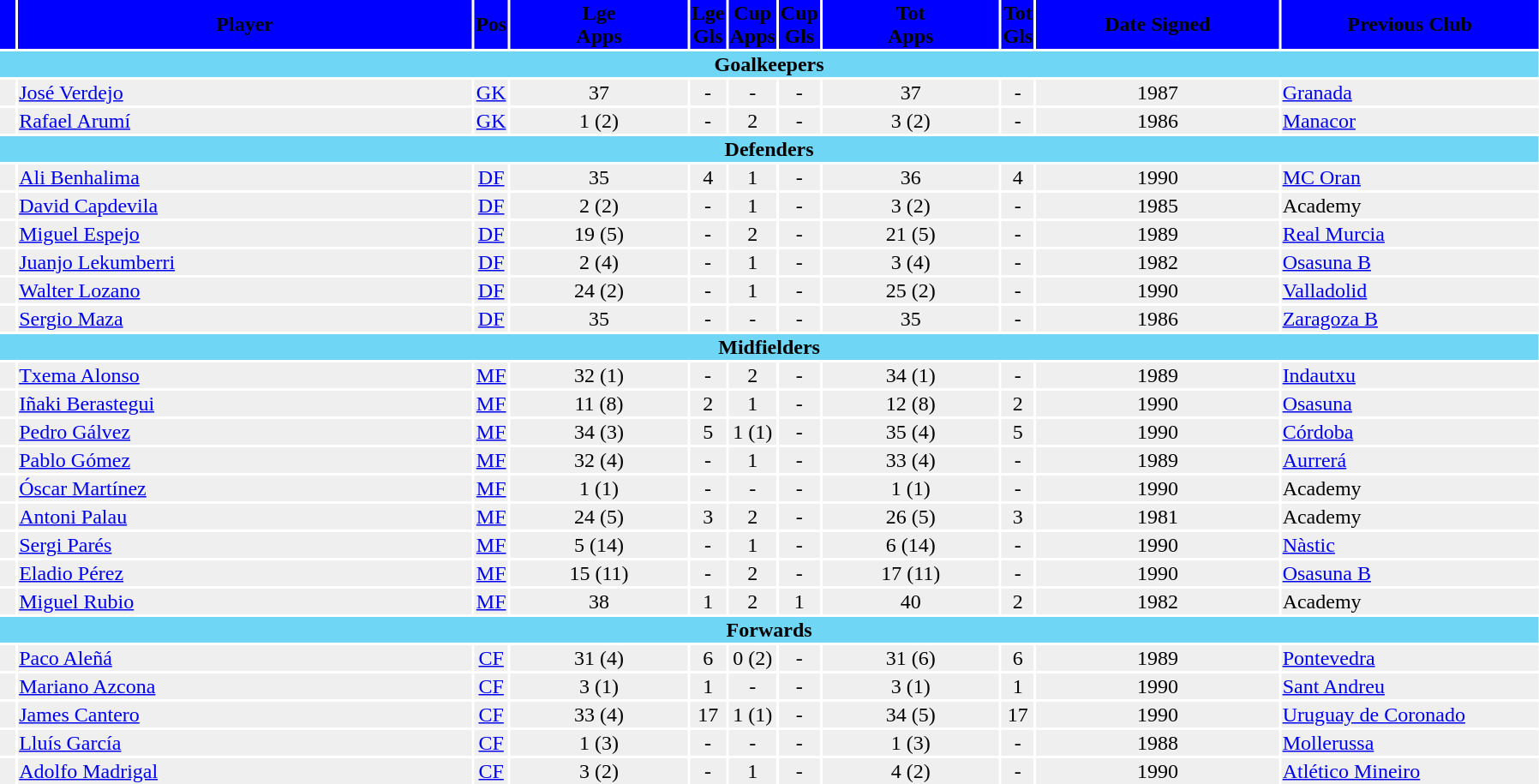<table width=95%>
<tr bgcolor=#0000FF>
<th width=1%></th>
<th !width=45%>Player</th>
<th width=1%>Pos</th>
<th !width=1%>Lge<br>Apps</th>
<th width=1%>Lge<br>Gls</th>
<th width=1%>Cup<br>Apps</th>
<th width=1%>Cup<br>Gls</th>
<th !width=1%>Tot<br>Apps</th>
<th width=1%>Tot<br>Gls</th>
<th width=16%>Date Signed</th>
<th width=17%>Previous Club</th>
</tr>
<tr>
<th colspan=14 bgcolor=#6fd6f5>Goalkeepers</th>
</tr>
<tr bgcolor=#EFEFEF>
<td align=center></td>
<td><a href='#'>José Verdejo</a></td>
<td align=center><a href='#'>GK</a></td>
<td align=center>37</td>
<td align=center>-</td>
<td align=center>-</td>
<td align=center>-</td>
<td align=center>37</td>
<td align=center>-</td>
<td align=center>1987</td>
<td><a href='#'>Granada</a></td>
</tr>
<tr bgcolor=#EFEFEF>
<td align=center></td>
<td><a href='#'>Rafael Arumí</a></td>
<td align=center><a href='#'>GK</a></td>
<td align=center>1 (2)</td>
<td align=center>-</td>
<td align=center>2</td>
<td align=center>-</td>
<td align=center>3 (2)</td>
<td align=center>-</td>
<td align=center>1986</td>
<td><a href='#'>Manacor</a></td>
</tr>
<tr>
<th colspan=14 bgcolor=#6fd6f5>Defenders</th>
</tr>
<tr bgcolor=#EFEFEF>
<td align=center></td>
<td><a href='#'>Ali Benhalima</a></td>
<td align=center><a href='#'>DF</a></td>
<td align=center>35</td>
<td align=center>4</td>
<td align=center>1</td>
<td align=center>-</td>
<td align=center>36</td>
<td align=center>4</td>
<td align=center>1990</td>
<td><a href='#'>MC Oran</a></td>
</tr>
<tr bgcolor=#EFEFEF>
<td align=center></td>
<td><a href='#'>David Capdevila</a></td>
<td align=center><a href='#'>DF</a></td>
<td align=center>2 (2)</td>
<td align=center>-</td>
<td align=center>1</td>
<td align=center>-</td>
<td align=center>3 (2)</td>
<td align=center>-</td>
<td align=center>1985</td>
<td>Academy</td>
</tr>
<tr bgcolor=#EFEFEF>
<td align=center></td>
<td><a href='#'>Miguel Espejo</a></td>
<td align=center><a href='#'>DF</a></td>
<td align=center>19 (5)</td>
<td align=center>-</td>
<td align=center>2</td>
<td align=center>-</td>
<td align=center>21 (5)</td>
<td align=center>-</td>
<td align=center>1989</td>
<td><a href='#'>Real Murcia</a></td>
</tr>
<tr bgcolor=#EFEFEF>
<td align=center></td>
<td><a href='#'>Juanjo Lekumberri</a></td>
<td align=center><a href='#'>DF</a></td>
<td align=center>2 (4)</td>
<td align=center>-</td>
<td align=center>1</td>
<td align=center>-</td>
<td align=center>3 (4)</td>
<td align=center>-</td>
<td align=center>1982</td>
<td><a href='#'>Osasuna B</a></td>
</tr>
<tr bgcolor=#EFEFEF>
<td align=center></td>
<td><a href='#'>Walter Lozano</a></td>
<td align=center><a href='#'>DF</a></td>
<td align=center>24 (2)</td>
<td align=center>-</td>
<td align=center>1</td>
<td align=center>-</td>
<td align=center>25 (2)</td>
<td align=center>-</td>
<td align=center>1990</td>
<td><a href='#'>Valladolid</a></td>
</tr>
<tr bgcolor=#EFEFEF>
<td align=center></td>
<td><a href='#'>Sergio Maza</a></td>
<td align=center><a href='#'>DF</a></td>
<td align=center>35</td>
<td align=center>-</td>
<td align=center>-</td>
<td align=center>-</td>
<td align=center>35</td>
<td align=center>-</td>
<td align=center>1986</td>
<td><a href='#'>Zaragoza B</a></td>
</tr>
<tr>
<th colspan=14 bgcolor=#6fd6f5>Midfielders</th>
</tr>
<tr bgcolor=#EFEFEF>
<td align=center></td>
<td><a href='#'>Txema Alonso</a></td>
<td align=center><a href='#'>MF</a></td>
<td align=center>32 (1)</td>
<td align=center>-</td>
<td align=center>2</td>
<td align=center>-</td>
<td align=center>34 (1)</td>
<td align=center>-</td>
<td align=center>1989</td>
<td><a href='#'>Indautxu</a></td>
</tr>
<tr bgcolor=#EFEFEF>
<td align=center></td>
<td><a href='#'>Iñaki Berastegui</a></td>
<td align=center><a href='#'>MF</a></td>
<td align=center>11 (8)</td>
<td align=center>2</td>
<td align=center>1</td>
<td align=center>-</td>
<td align=center>12 (8)</td>
<td align=center>2</td>
<td align=center>1990</td>
<td><a href='#'>Osasuna</a></td>
</tr>
<tr bgcolor=#EFEFEF>
<td align=center></td>
<td><a href='#'>Pedro Gálvez</a></td>
<td align=center><a href='#'>MF</a></td>
<td align=center>34 (3)</td>
<td align=center>5</td>
<td align=center>1 (1)</td>
<td align=center>-</td>
<td align=center>35 (4)</td>
<td align=center>5</td>
<td align=center>1990</td>
<td><a href='#'>Córdoba</a></td>
</tr>
<tr bgcolor=#EFEFEF>
<td align=center></td>
<td><a href='#'>Pablo Gómez</a></td>
<td align=center><a href='#'>MF</a></td>
<td align=center>32 (4)</td>
<td align=center>-</td>
<td align=center>1</td>
<td align=center>-</td>
<td align=center>33 (4)</td>
<td align=center>-</td>
<td align=center>1989</td>
<td><a href='#'>Aurrerá</a></td>
</tr>
<tr bgcolor=#EFEFEF>
<td align=center></td>
<td><a href='#'>Óscar Martínez</a></td>
<td align=center><a href='#'>MF</a></td>
<td align=center>1 (1)</td>
<td align=center>-</td>
<td align=center>-</td>
<td align=center>-</td>
<td align=center>1 (1)</td>
<td align=center>-</td>
<td align=center>1990</td>
<td>Academy</td>
</tr>
<tr bgcolor=#EFEFEF>
<td align=center></td>
<td><a href='#'>Antoni Palau</a></td>
<td align=center><a href='#'>MF</a></td>
<td align=center>24 (5)</td>
<td align=center>3</td>
<td align=center>2</td>
<td align=center>-</td>
<td align=center>26 (5)</td>
<td align=center>3</td>
<td align=center>1981</td>
<td>Academy</td>
</tr>
<tr bgcolor=#EFEFEF>
<td align=center></td>
<td><a href='#'>Sergi Parés</a></td>
<td align=center><a href='#'>MF</a></td>
<td align=center>5 (14)</td>
<td align=center>-</td>
<td align=center>1</td>
<td align=center>-</td>
<td align=center>6 (14)</td>
<td align=center>-</td>
<td align=center>1990</td>
<td><a href='#'>Nàstic</a></td>
</tr>
<tr bgcolor=#EFEFEF>
<td align=center></td>
<td><a href='#'>Eladio Pérez</a></td>
<td align=center><a href='#'>MF</a></td>
<td align=center>15 (11)</td>
<td align=center>-</td>
<td align=center>2</td>
<td align=center>-</td>
<td align=center>17 (11)</td>
<td align=center>-</td>
<td align=center>1990</td>
<td><a href='#'>Osasuna B</a></td>
</tr>
<tr bgcolor=#EFEFEF>
<td align=center></td>
<td><a href='#'>Miguel Rubio</a></td>
<td align=center><a href='#'>MF</a></td>
<td align=center>38</td>
<td align=center>1</td>
<td align=center>2</td>
<td align=center>1</td>
<td align=center>40</td>
<td align=center>2</td>
<td align=center>1982</td>
<td>Academy</td>
</tr>
<tr>
<th colspan=14 bgcolor=#6fd6f5>Forwards</th>
</tr>
<tr bgcolor=#EFEFEF>
<td align=center></td>
<td><a href='#'>Paco Aleñá</a></td>
<td align=center><a href='#'>CF</a></td>
<td align=center>31 (4)</td>
<td align=center>6</td>
<td align=center>0 (2)</td>
<td align=center>-</td>
<td align=center>31 (6)</td>
<td align=center>6</td>
<td align=center>1989</td>
<td><a href='#'>Pontevedra</a></td>
</tr>
<tr bgcolor=#EFEFEF>
<td align=center></td>
<td><a href='#'>Mariano Azcona</a></td>
<td align=center><a href='#'>CF</a></td>
<td align=center>3 (1)</td>
<td align=center>1</td>
<td align=center>-</td>
<td align=center>-</td>
<td align=center>3 (1)</td>
<td align=center>1</td>
<td align=center>1990</td>
<td><a href='#'>Sant Andreu</a></td>
</tr>
<tr bgcolor=#EFEFEF>
<td align=center></td>
<td><a href='#'>James Cantero</a></td>
<td align=center><a href='#'>CF</a></td>
<td align=center>33 (4)</td>
<td align=center>17</td>
<td align=center>1 (1)</td>
<td align=center>-</td>
<td align=center>34 (5)</td>
<td align=center>17</td>
<td align=center>1990</td>
<td><a href='#'>Uruguay de Coronado</a></td>
</tr>
<tr bgcolor=#EFEFEF>
<td align=center></td>
<td><a href='#'>Lluís García</a></td>
<td align=center><a href='#'>CF</a></td>
<td align=center>1 (3)</td>
<td align=center>-</td>
<td align=center>-</td>
<td align=center>-</td>
<td align=center>1 (3)</td>
<td align=center>-</td>
<td align=center>1988</td>
<td><a href='#'>Mollerussa</a></td>
</tr>
<tr bgcolor=#EFEFEF>
<td align=center></td>
<td><a href='#'>Adolfo Madrigal</a></td>
<td align=center><a href='#'>CF</a></td>
<td align=center>3 (2)</td>
<td align=center>-</td>
<td align=center>1</td>
<td align=center>-</td>
<td align=center>4 (2)</td>
<td align=center>-</td>
<td align=center>1990</td>
<td><a href='#'>Atlético Mineiro</a></td>
</tr>
</table>
